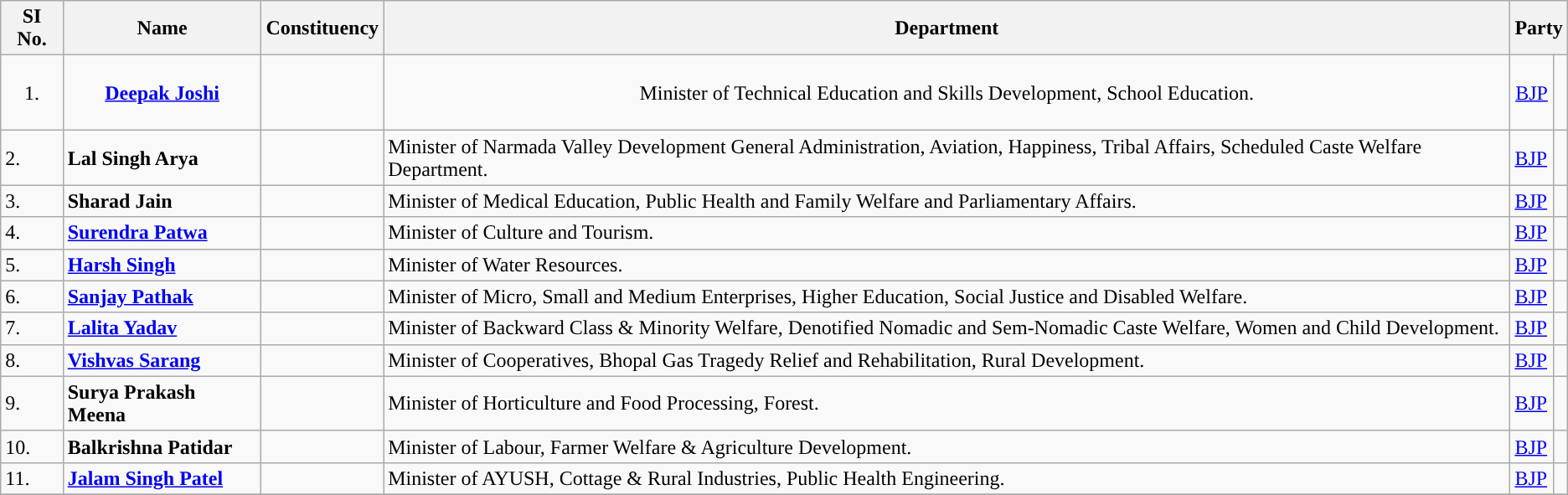<table class = "wikitable">
<tr>
<th>SI No.</th>
<th>Name</th>
<th>Constituency</th>
<th>Department</th>
<th colspan="2" scope="col">Party</th>
</tr>
<tr style="text-align:center; height:60px;">
<td>1.</td>
<td><strong><a href='#'>Deepak Joshi</a></strong></td>
<td></td>
<td>Minister of Technical Education and Skills Development, School Education.</td>
<td><a href='#'>BJP</a></td>
<td width="4px" style="background-color: "></td>
</tr>
<tr>
<td>2.</td>
<td><strong>Lal Singh Arya</strong></td>
<td></td>
<td>Minister of Narmada Valley Development General Administration, Aviation, Happiness, Tribal Affairs, Scheduled Caste Welfare Department.</td>
<td><a href='#'>BJP</a></td>
<td width="4px" style="background-color: "></td>
</tr>
<tr>
<td>3.</td>
<td><strong>Sharad Jain</strong></td>
<td></td>
<td>Minister of Medical Education, Public Health and Family Welfare and Parliamentary Affairs.</td>
<td><a href='#'>BJP</a></td>
<td width="4px" style="background-color: "></td>
</tr>
<tr>
<td>4.</td>
<td><strong><a href='#'>Surendra Patwa</a></strong></td>
<td></td>
<td>Minister of Culture and Tourism.</td>
<td><a href='#'>BJP</a></td>
<td width="4px" style="background-color: "></td>
</tr>
<tr>
<td>5.</td>
<td><strong><a href='#'>Harsh Singh</a></strong></td>
<td></td>
<td>Minister of Water Resources.</td>
<td><a href='#'>BJP</a></td>
<td width="4px" style="background-color: "></td>
</tr>
<tr>
<td>6.</td>
<td><strong><a href='#'>Sanjay Pathak</a></strong></td>
<td></td>
<td>Minister of Micro, Small and Medium Enterprises, Higher Education, Social Justice and Disabled Welfare.</td>
<td><a href='#'>BJP</a></td>
<td width="4px" style="background-color: "></td>
</tr>
<tr>
<td>7.</td>
<td><strong><a href='#'>Lalita Yadav</a></strong></td>
<td></td>
<td>Minister of Backward Class & Minority Welfare, Denotified Nomadic and Sem-Nomadic Caste Welfare, Women and Child Development.</td>
<td><a href='#'>BJP</a></td>
<td width="4px" style="background-color: "></td>
</tr>
<tr>
<td>8.</td>
<td><strong><a href='#'>Vishvas Sarang</a></strong></td>
<td></td>
<td>Minister of Cooperatives, Bhopal Gas Tragedy Relief and Rehabilitation, Rural Development.</td>
<td><a href='#'>BJP</a></td>
<td width="4px" style="background-color: "></td>
</tr>
<tr>
<td>9.</td>
<td><strong>Surya Prakash Meena</strong></td>
<td></td>
<td>Minister of Horticulture and Food Processing, Forest.</td>
<td><a href='#'>BJP</a></td>
<td width="4px" style="background-color: "></td>
</tr>
<tr>
<td>10.</td>
<td><strong>Balkrishna Patidar</strong></td>
<td></td>
<td>Minister of Labour, Farmer Welfare & Agriculture Development.</td>
<td><a href='#'>BJP</a></td>
<td width="4px" style="background-color: "></td>
</tr>
<tr>
<td>11.</td>
<td><strong><a href='#'>Jalam Singh Patel</a></strong></td>
<td></td>
<td>Minister of AYUSH, Cottage & Rural Industries, Public Health Engineering.</td>
<td><a href='#'>BJP</a></td>
<td width="4px" style="background-color: "></td>
</tr>
<tr>
</tr>
</table>
